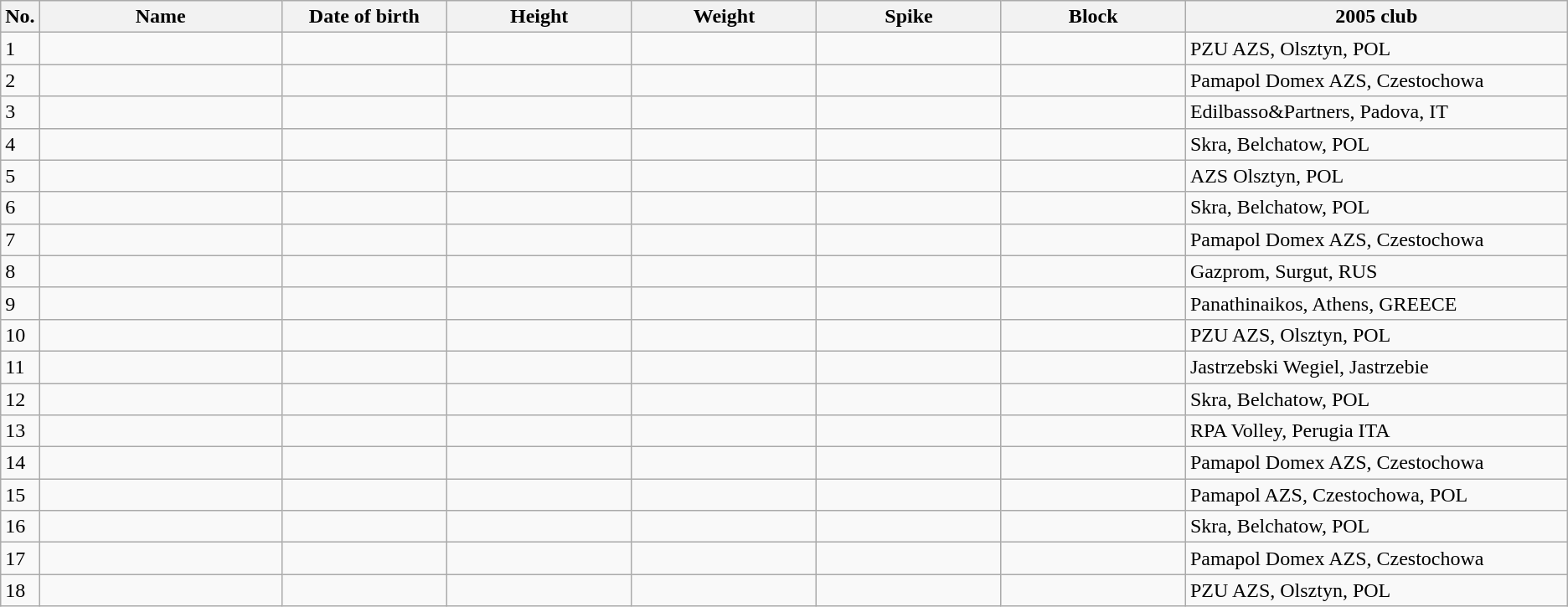<table class="wikitable sortable" style=font-size:100%; text-align:center;>
<tr>
<th>No.</th>
<th style=width:12em>Name</th>
<th style=width:8em>Date of birth</th>
<th style=width:9em>Height</th>
<th style=width:9em>Weight</th>
<th style=width:9em>Spike</th>
<th style=width:9em>Block</th>
<th style=width:19em>2005 club</th>
</tr>
<tr>
<td>1</td>
<td align=left></td>
<td align=right></td>
<td></td>
<td></td>
<td></td>
<td></td>
<td align=left>PZU AZS, Olsztyn, POL</td>
</tr>
<tr>
<td>2</td>
<td align=left></td>
<td align=right></td>
<td></td>
<td></td>
<td></td>
<td></td>
<td align=left>Pamapol Domex AZS, Czestochowa</td>
</tr>
<tr>
<td>3</td>
<td align=left></td>
<td align=right></td>
<td></td>
<td></td>
<td></td>
<td></td>
<td align=left>Edilbasso&Partners, Padova, IT</td>
</tr>
<tr>
<td>4</td>
<td align=left></td>
<td align=right></td>
<td></td>
<td></td>
<td></td>
<td></td>
<td align=left>Skra, Belchatow, POL</td>
</tr>
<tr>
<td>5</td>
<td align=left></td>
<td align=right></td>
<td></td>
<td></td>
<td></td>
<td></td>
<td align=left>AZS Olsztyn, POL</td>
</tr>
<tr>
<td>6</td>
<td align=left></td>
<td align=right></td>
<td></td>
<td></td>
<td></td>
<td></td>
<td align=left>Skra, Belchatow, POL</td>
</tr>
<tr>
<td>7</td>
<td align=left></td>
<td align=right></td>
<td></td>
<td></td>
<td></td>
<td></td>
<td align=left>Pamapol Domex AZS, Czestochowa</td>
</tr>
<tr>
<td>8</td>
<td align=left></td>
<td align=right></td>
<td></td>
<td></td>
<td></td>
<td></td>
<td align=left>Gazprom, Surgut, RUS</td>
</tr>
<tr>
<td>9</td>
<td align=left></td>
<td align=right></td>
<td></td>
<td></td>
<td></td>
<td></td>
<td align=left>Panathinaikos, Athens, GREECE</td>
</tr>
<tr>
<td>10</td>
<td align=left></td>
<td align=right></td>
<td></td>
<td></td>
<td></td>
<td></td>
<td align=left>PZU AZS, Olsztyn, POL</td>
</tr>
<tr>
<td>11</td>
<td align=left></td>
<td align=right></td>
<td></td>
<td></td>
<td></td>
<td></td>
<td align=left>Jastrzebski Wegiel, Jastrzebie</td>
</tr>
<tr>
<td>12</td>
<td align=left></td>
<td align=right></td>
<td></td>
<td></td>
<td></td>
<td></td>
<td align=left>Skra, Belchatow, POL</td>
</tr>
<tr>
<td>13</td>
<td align=left></td>
<td align=right></td>
<td></td>
<td></td>
<td></td>
<td></td>
<td align=left>RPA Volley, Perugia ITA</td>
</tr>
<tr>
<td>14</td>
<td align=left></td>
<td align=right></td>
<td></td>
<td></td>
<td></td>
<td></td>
<td align=left>Pamapol Domex AZS, Czestochowa</td>
</tr>
<tr>
<td>15</td>
<td align=left></td>
<td align=right></td>
<td></td>
<td></td>
<td></td>
<td></td>
<td align=left>Pamapol AZS, Czestochowa, POL</td>
</tr>
<tr>
<td>16</td>
<td align=left></td>
<td align=right></td>
<td></td>
<td></td>
<td></td>
<td></td>
<td align=left>Skra, Belchatow, POL</td>
</tr>
<tr>
<td>17</td>
<td align=left></td>
<td align=right></td>
<td></td>
<td></td>
<td></td>
<td></td>
<td align=left>Pamapol Domex AZS, Czestochowa</td>
</tr>
<tr>
<td>18</td>
<td align=left></td>
<td align=right></td>
<td></td>
<td></td>
<td></td>
<td></td>
<td align=left>PZU AZS, Olsztyn, POL</td>
</tr>
</table>
